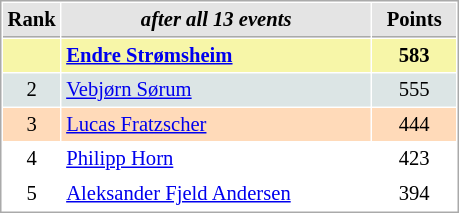<table cellspacing="1" cellpadding="3" style="border:1px solid #AAAAAA;font-size:86%">
<tr style="background-color: #E4E4E4;">
<th style="border-bottom:1px solid #AAAAAA; width: 10px;">Rank</th>
<th style="border-bottom:1px solid #AAAAAA; width: 200px;"><em>after all 13 events</em></th>
<th style="border-bottom:1px solid #AAAAAA; width: 50px;">Points</th>
</tr>
<tr style="background:#f7f6a8;">
<td style="text-align:center"></td>
<td> <strong><a href='#'>Endre Strømsheim</a></strong></td>
<td align=center><strong>583</strong></td>
</tr>
<tr style="background:#dce5e5;">
<td align=center>2</td>
<td> <a href='#'>Vebjørn Sørum</a></td>
<td align=center>555</td>
</tr>
<tr style="background:#ffdab9;">
<td align=center>3</td>
<td> <a href='#'>Lucas Fratzscher</a></td>
<td align=center>444</td>
</tr>
<tr>
<td align=center>4</td>
<td> <a href='#'>Philipp Horn</a></td>
<td align=center>423</td>
</tr>
<tr>
<td align=center>5</td>
<td> <a href='#'>Aleksander Fjeld Andersen</a></td>
<td align=center>394</td>
</tr>
</table>
